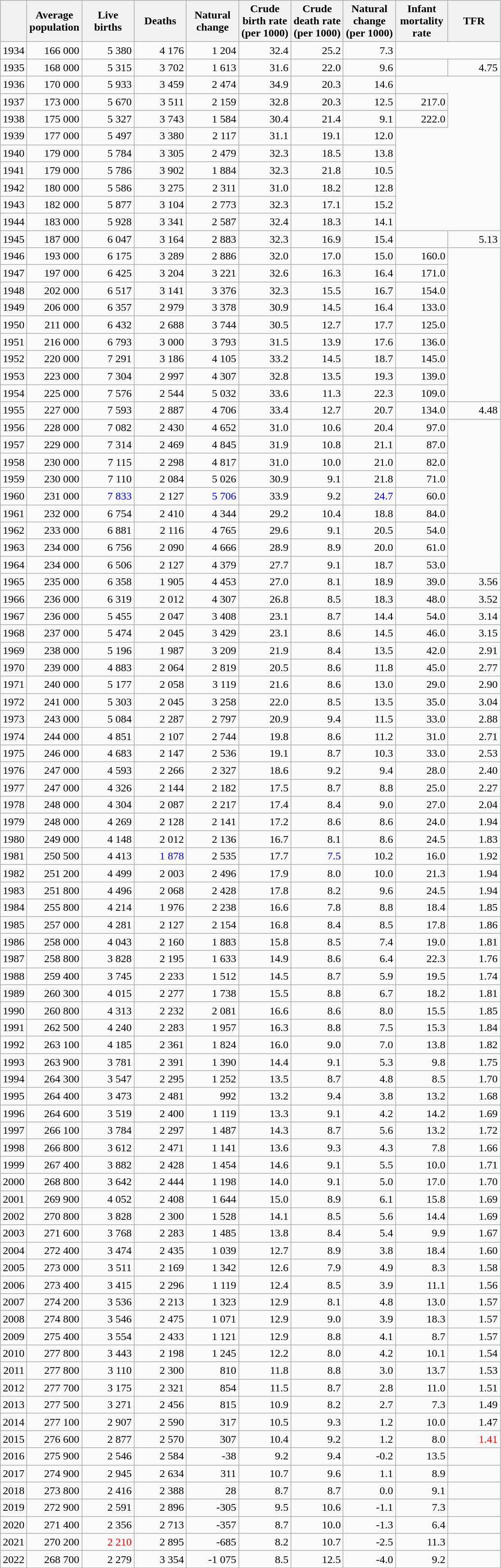<table class="wikitable sortable" style="text-align: right;">
<tr>
<th></th>
<th width="70pt">Average population</th>
<th width="70pt">Live births</th>
<th width="70pt">Deaths</th>
<th width="70pt">Natural change</th>
<th width="70pt">Crude birth rate (per 1000)</th>
<th width="70pt">Crude death rate (per 1000)</th>
<th width="70pt">Natural change (per 1000)</th>
<th width="70pt">Infant mortality rate</th>
<th width="70pt">TFR</th>
</tr>
<tr>
<td>1934</td>
<td>166 000</td>
<td>5 380</td>
<td>4 176</td>
<td>1 204</td>
<td>32.4</td>
<td>25.2</td>
<td>7.3</td>
</tr>
<tr>
<td>1935</td>
<td>168 000</td>
<td>5 315</td>
<td>3 702</td>
<td>1 613</td>
<td>31.6</td>
<td>22.0</td>
<td>9.6</td>
<td></td>
<td><span>4.75</span></td>
</tr>
<tr>
<td>1936</td>
<td>170 000</td>
<td>5 933</td>
<td>3 459</td>
<td>2 474</td>
<td>34.9</td>
<td>20.3</td>
<td>14.6</td>
</tr>
<tr>
<td>1937</td>
<td>173 000</td>
<td>5 670</td>
<td>3 511</td>
<td>2 159</td>
<td>32.8</td>
<td>20.3</td>
<td>12.5</td>
<td>217.0</td>
</tr>
<tr>
<td>1938</td>
<td>175 000</td>
<td>5 327</td>
<td>3 743</td>
<td>1 584</td>
<td>30.4</td>
<td>21.4</td>
<td>9.1</td>
<td>222.0</td>
</tr>
<tr>
<td>1939</td>
<td>177 000</td>
<td>5 497</td>
<td>3 380</td>
<td>2 117</td>
<td>31.1</td>
<td>19.1</td>
<td>12.0</td>
</tr>
<tr>
<td>1940</td>
<td>179 000</td>
<td>5 784</td>
<td>3 305</td>
<td>2 479</td>
<td>32.3</td>
<td>18.5</td>
<td>13.8</td>
</tr>
<tr>
<td>1941</td>
<td>179 000</td>
<td>5 786</td>
<td>3 902</td>
<td>1 884</td>
<td>32.3</td>
<td>21.8</td>
<td>10.5</td>
</tr>
<tr>
<td>1942</td>
<td>180 000</td>
<td>5 586</td>
<td>3 275</td>
<td>2 311</td>
<td>31.0</td>
<td>18.2</td>
<td>12.8</td>
</tr>
<tr>
<td>1943</td>
<td>182 000</td>
<td>5 877</td>
<td>3 104</td>
<td>2 773</td>
<td>32.3</td>
<td>17.1</td>
<td>15.2</td>
</tr>
<tr>
<td>1944</td>
<td>183 000</td>
<td>5 928</td>
<td>3 341</td>
<td>2 587</td>
<td>32.4</td>
<td>18.3</td>
<td>14.1</td>
</tr>
<tr>
<td>1945</td>
<td>187 000</td>
<td>6 047</td>
<td>3 164</td>
<td>2 883</td>
<td>32.3</td>
<td>16.9</td>
<td>15.4</td>
<td></td>
<td><span>5.13</span></td>
</tr>
<tr>
<td>1946</td>
<td>193 000</td>
<td>6 175</td>
<td>3 289</td>
<td>2 886</td>
<td>32.0</td>
<td>17.0</td>
<td>15.0</td>
<td>160.0</td>
</tr>
<tr>
<td>1947</td>
<td>197 000</td>
<td>6 425</td>
<td>3 204</td>
<td>3 221</td>
<td>32.6</td>
<td>16.3</td>
<td>16.4</td>
<td>171.0</td>
</tr>
<tr>
<td>1948</td>
<td>202 000</td>
<td>6 517</td>
<td>3 141</td>
<td>3 376</td>
<td>32.3</td>
<td>15.5</td>
<td>16.7</td>
<td>154.0</td>
</tr>
<tr>
<td>1949</td>
<td>206 000</td>
<td>6 357</td>
<td>2 979</td>
<td>3 378</td>
<td>30.9</td>
<td>14.5</td>
<td>16.4</td>
<td>133.0</td>
</tr>
<tr>
<td>1950</td>
<td>211 000</td>
<td>6 432</td>
<td>2 688</td>
<td>3 744</td>
<td>30.5</td>
<td>12.7</td>
<td>17.7</td>
<td>125.0</td>
</tr>
<tr>
<td>1951</td>
<td>216 000</td>
<td>6 793</td>
<td>3 000</td>
<td>3 793</td>
<td>31.5</td>
<td>13.9</td>
<td>17.6</td>
<td>136.0</td>
</tr>
<tr>
<td>1952</td>
<td>220 000</td>
<td>7 291</td>
<td>3 186</td>
<td>4 105</td>
<td>33.2</td>
<td>14.5</td>
<td>18.7</td>
<td>145.0</td>
</tr>
<tr>
<td>1953</td>
<td>223 000</td>
<td>7 304</td>
<td>2 997</td>
<td>4 307</td>
<td>32.8</td>
<td>13.5</td>
<td>19.3</td>
<td>139.0</td>
</tr>
<tr>
<td>1954</td>
<td>225 000</td>
<td>7 576</td>
<td>2 544</td>
<td>5 032</td>
<td>33.6</td>
<td>11.3</td>
<td>22.3</td>
<td>109.0</td>
</tr>
<tr>
<td>1955</td>
<td>227 000</td>
<td>7 593</td>
<td>2 887</td>
<td>4 706</td>
<td>33.4</td>
<td>12.7</td>
<td>20.7</td>
<td>134.0</td>
<td><span>4.48</span></td>
</tr>
<tr>
<td>1956</td>
<td>228 000</td>
<td>7 082</td>
<td>2 430</td>
<td>4 652</td>
<td>31.0</td>
<td>10.6</td>
<td>20.4</td>
<td>97.0</td>
</tr>
<tr>
<td>1957</td>
<td>229 000</td>
<td>7 314</td>
<td>2 469</td>
<td>4 845</td>
<td>31.9</td>
<td>10.8</td>
<td>21.1</td>
<td>87.0</td>
</tr>
<tr>
<td>1958</td>
<td>230 000</td>
<td>7 115</td>
<td>2 298</td>
<td>4 817</td>
<td>31.0</td>
<td>10.0</td>
<td>21.0</td>
<td>82.0</td>
</tr>
<tr>
<td>1959</td>
<td>230 000</td>
<td>7 110</td>
<td>2 084</td>
<td>5 026</td>
<td>30.9</td>
<td>9.1</td>
<td>21.8</td>
<td>71.0</td>
</tr>
<tr>
<td>1960</td>
<td>231 000</td>
<td style="color:blue">7 833</td>
<td>2 127</td>
<td style="color:blue">5 706</td>
<td>33.9</td>
<td>9.2</td>
<td style="color:blue">24.7</td>
<td>60.0</td>
</tr>
<tr>
<td>1961</td>
<td>232 000</td>
<td>6 754</td>
<td>2 410</td>
<td>4 344</td>
<td>29.2</td>
<td>10.4</td>
<td>18.8</td>
<td>84.0</td>
</tr>
<tr>
<td>1962</td>
<td>233 000</td>
<td>6 881</td>
<td>2 116</td>
<td>4 765</td>
<td>29.6</td>
<td>9.1</td>
<td>20.5</td>
<td>54.0</td>
</tr>
<tr>
<td>1963</td>
<td>234 000</td>
<td>6 756</td>
<td>2 090</td>
<td>4 666</td>
<td>28.9</td>
<td>8.9</td>
<td>20.0</td>
<td>61.0</td>
</tr>
<tr>
<td>1964</td>
<td>234 000</td>
<td>6 506</td>
<td>2 127</td>
<td>4 379</td>
<td>27.7</td>
<td>9.1</td>
<td>18.7</td>
<td>53.0</td>
</tr>
<tr>
<td>1965</td>
<td>235 000</td>
<td>6 358</td>
<td>1 905</td>
<td>4 453</td>
<td>27.0</td>
<td>8.1</td>
<td>18.9</td>
<td>39.0</td>
<td><span>3.56</span></td>
</tr>
<tr>
<td>1966</td>
<td>236 000</td>
<td>6 319</td>
<td>2 012</td>
<td>4 307</td>
<td>26.8</td>
<td>8.5</td>
<td>18.3</td>
<td>48.0</td>
<td><span>3.52</span></td>
</tr>
<tr>
<td>1967</td>
<td>236 000</td>
<td>5 455</td>
<td>2 047</td>
<td>3 408</td>
<td>23.1</td>
<td>8.7</td>
<td>14.4</td>
<td>54.0</td>
<td><span>3.14</span></td>
</tr>
<tr>
<td>1968</td>
<td>237 000</td>
<td>5 474</td>
<td>2 045</td>
<td>3 429</td>
<td>23.1</td>
<td>8.6</td>
<td>14.5</td>
<td>46.0</td>
<td><span>3.15</span></td>
</tr>
<tr>
<td>1969</td>
<td>238 000</td>
<td>5 196</td>
<td>1 987</td>
<td>3 209</td>
<td>21.9</td>
<td>8.4</td>
<td>13.5</td>
<td>42.0</td>
<td><span>2.91</span></td>
</tr>
<tr>
<td>1970</td>
<td>239 000</td>
<td>4 883</td>
<td>2 064</td>
<td>2 819</td>
<td>20.5</td>
<td>8.6</td>
<td>11.8</td>
<td>45.0</td>
<td><span>2.77</span></td>
</tr>
<tr>
<td>1971</td>
<td>240 000</td>
<td>5 177</td>
<td>2 058</td>
<td>3 119</td>
<td>21.6</td>
<td>8.6</td>
<td>13.0</td>
<td>29.0</td>
<td><span>2.90</span></td>
</tr>
<tr>
<td>1972</td>
<td>241 000</td>
<td>5 303</td>
<td>2 045</td>
<td>3 258</td>
<td>22.0</td>
<td>8.5</td>
<td>13.5</td>
<td>35.0</td>
<td><span>3.04</span></td>
</tr>
<tr>
<td>1973</td>
<td>243 000</td>
<td>5 084</td>
<td>2 287</td>
<td>2 797</td>
<td>20.9</td>
<td>9.4</td>
<td>11.5</td>
<td>33.0</td>
<td><span>2.88</span></td>
</tr>
<tr>
<td>1974</td>
<td>244 000</td>
<td>4 851</td>
<td>2 107</td>
<td>2 744</td>
<td>19.8</td>
<td>8.6</td>
<td>11.2</td>
<td>31.0</td>
<td><span>2.71</span></td>
</tr>
<tr>
<td>1975</td>
<td>246 000</td>
<td>4 683</td>
<td>2 147</td>
<td>2 536</td>
<td>19.1</td>
<td>8.7</td>
<td>10.3</td>
<td>33.0</td>
<td><span>2.53</span></td>
</tr>
<tr>
<td>1976</td>
<td>247 000</td>
<td>4 593</td>
<td>2 266</td>
<td>2 327</td>
<td>18.6</td>
<td>9.2</td>
<td>9.4</td>
<td>28.0</td>
<td><span>2.40</span></td>
</tr>
<tr>
<td>1977</td>
<td>247 000</td>
<td>4 326</td>
<td>2 144</td>
<td>2 182</td>
<td>17.5</td>
<td>8.7</td>
<td>8.8</td>
<td>25.0</td>
<td><span>2.27</span></td>
</tr>
<tr>
<td>1978</td>
<td>248 000</td>
<td>4 304</td>
<td>2 087</td>
<td>2 217</td>
<td>17.4</td>
<td>8.4</td>
<td>9.0</td>
<td>27.0</td>
<td>2.04</td>
</tr>
<tr>
<td>1979</td>
<td>248 000</td>
<td>4 269</td>
<td>2 128</td>
<td>2 141</td>
<td>17.2</td>
<td>8.6</td>
<td>8.6</td>
<td>24.0</td>
<td>1.94</td>
</tr>
<tr>
<td>1980</td>
<td>249 000</td>
<td>4 148</td>
<td>2 012</td>
<td>2 136</td>
<td>16.7</td>
<td>8.1</td>
<td>8.6</td>
<td>24.5</td>
<td>1.83</td>
</tr>
<tr>
<td>1981</td>
<td>250 500</td>
<td>4 413</td>
<td style="color:blue">1 878</td>
<td>2 535</td>
<td>17.7</td>
<td style="color:blue">7.5</td>
<td>10.2</td>
<td>16.0</td>
<td>1.92</td>
</tr>
<tr>
<td>1982</td>
<td>251 200</td>
<td>4 499</td>
<td>2 003</td>
<td>2 496</td>
<td>17.9</td>
<td>8.0</td>
<td>10.0</td>
<td>21.3</td>
<td>1.94</td>
</tr>
<tr>
<td>1983</td>
<td>251 800</td>
<td>4 496</td>
<td>2 068</td>
<td>2 428</td>
<td>17.8</td>
<td>8.2</td>
<td>9.6</td>
<td>24.5</td>
<td>1.94</td>
</tr>
<tr>
<td>1984</td>
<td>255 800</td>
<td>4 214</td>
<td>1 976</td>
<td>2 238</td>
<td>16.6</td>
<td>7.8</td>
<td>8.8</td>
<td>18.4</td>
<td>1.85</td>
</tr>
<tr>
<td>1985</td>
<td>257 000</td>
<td>4 281</td>
<td>2 127</td>
<td>2 154</td>
<td>16.8</td>
<td>8.4</td>
<td>8.5</td>
<td>17.8</td>
<td>1.86</td>
</tr>
<tr>
<td>1986</td>
<td>258 000</td>
<td>4 043</td>
<td>2 160</td>
<td>1 883</td>
<td>15.8</td>
<td>8.5</td>
<td>7.4</td>
<td>19.0</td>
<td>1.81</td>
</tr>
<tr>
<td>1987</td>
<td>258 800</td>
<td>3 828</td>
<td>2 195</td>
<td>1 633</td>
<td>14.9</td>
<td>8.6</td>
<td>6.4</td>
<td>22.3</td>
<td>1.76</td>
</tr>
<tr>
<td>1988</td>
<td>259 400</td>
<td>3 745</td>
<td>2 233</td>
<td>1 512</td>
<td>14.5</td>
<td>8.7</td>
<td>5.9</td>
<td>19.5</td>
<td>1.74</td>
</tr>
<tr>
<td>1989</td>
<td>260 300</td>
<td>4 015</td>
<td>2 277</td>
<td>1 738</td>
<td>15.5</td>
<td>8.8</td>
<td>6.7</td>
<td>18.2</td>
<td>1.81</td>
</tr>
<tr>
<td>1990</td>
<td>260 800</td>
<td>4 313</td>
<td>2 232</td>
<td>2 081</td>
<td>16.6</td>
<td>8.6</td>
<td>8.0</td>
<td>15.5</td>
<td>1.85</td>
</tr>
<tr>
<td>1991</td>
<td>262 500</td>
<td>4 240</td>
<td>2 283</td>
<td>1 957</td>
<td>16.3</td>
<td>8.8</td>
<td>7.5</td>
<td>15.3</td>
<td>1.84</td>
</tr>
<tr>
<td>1992</td>
<td>263 100</td>
<td>4 185</td>
<td>2 361</td>
<td>1 824</td>
<td>16.0</td>
<td>9.0</td>
<td>7.0</td>
<td>13.8</td>
<td>1.82</td>
</tr>
<tr>
<td>1993</td>
<td>263 900</td>
<td>3 781</td>
<td>2 391</td>
<td>1 390</td>
<td>14.4</td>
<td>9.1</td>
<td>5.3</td>
<td>9.8</td>
<td>1.75</td>
</tr>
<tr>
<td>1994</td>
<td>264 300</td>
<td>3 547</td>
<td>2 295</td>
<td>1 252</td>
<td>13.5</td>
<td>8.7</td>
<td>4.8</td>
<td>8.5</td>
<td>1.70</td>
</tr>
<tr>
<td>1995</td>
<td>264 400</td>
<td>3 473</td>
<td>2 481</td>
<td>992</td>
<td>13.2</td>
<td>9.4</td>
<td>3.8</td>
<td>13.2</td>
<td>1.68</td>
</tr>
<tr>
<td>1996</td>
<td>264 600</td>
<td>3 519</td>
<td>2 400</td>
<td>1 119</td>
<td>13.3</td>
<td>9.1</td>
<td>4.2</td>
<td>14.2</td>
<td>1.69</td>
</tr>
<tr>
<td>1997</td>
<td>266 100</td>
<td>3 784</td>
<td>2 297</td>
<td>1 487</td>
<td>14.3</td>
<td>8.7</td>
<td>5.6</td>
<td>13.2</td>
<td>1.72</td>
</tr>
<tr>
<td>1998</td>
<td>266 800</td>
<td>3 612</td>
<td>2 471</td>
<td>1 141</td>
<td>13.6</td>
<td>9.3</td>
<td>4.3</td>
<td>7.8</td>
<td>1.66</td>
</tr>
<tr>
<td>1999</td>
<td>267 400</td>
<td>3 882</td>
<td>2 428</td>
<td>1 454</td>
<td>14.6</td>
<td>9.1</td>
<td>5.5</td>
<td>10.0</td>
<td>1.71</td>
</tr>
<tr>
<td>2000</td>
<td>268 800</td>
<td>3 642</td>
<td>2 444</td>
<td>1 198</td>
<td>14.0</td>
<td>9.1</td>
<td>5.0</td>
<td>17.0</td>
<td>1.70</td>
</tr>
<tr>
<td>2001</td>
<td>269 900</td>
<td>4 052</td>
<td>2 408</td>
<td>1 644</td>
<td>15.0</td>
<td>8.9</td>
<td>6.1</td>
<td>15.8</td>
<td>1.69</td>
</tr>
<tr>
<td>2002</td>
<td>270 800</td>
<td>3 828</td>
<td>2 300</td>
<td>1 528</td>
<td>14.1</td>
<td>8.5</td>
<td>5.6</td>
<td>14.4</td>
<td>1.69</td>
</tr>
<tr>
<td>2003</td>
<td>271 600</td>
<td>3 768</td>
<td>2 283</td>
<td>1 485</td>
<td>13.8</td>
<td>8.4</td>
<td>5.4</td>
<td>9.9</td>
<td>1.67</td>
</tr>
<tr>
<td>2004</td>
<td>272 400</td>
<td>3 474</td>
<td>2 435</td>
<td>1 039</td>
<td>12.7</td>
<td>8.9</td>
<td>3.8</td>
<td>18.4</td>
<td>1.60</td>
</tr>
<tr>
<td>2005</td>
<td>273 000</td>
<td>3 511</td>
<td>2 169</td>
<td>1 342</td>
<td>12.6</td>
<td>7.9</td>
<td>4.9</td>
<td>8.3</td>
<td>1.58</td>
</tr>
<tr>
<td>2006</td>
<td>273 400</td>
<td>3 415</td>
<td>2 296</td>
<td>1 119</td>
<td>12.4</td>
<td>8.5</td>
<td>3.9</td>
<td>11.1</td>
<td>1.56</td>
</tr>
<tr>
<td>2007</td>
<td>274 200</td>
<td>3 536</td>
<td>2 213</td>
<td>1 323</td>
<td>12.9</td>
<td>8.1</td>
<td>4.8</td>
<td>13.0</td>
<td>1.57</td>
</tr>
<tr>
<td>2008</td>
<td>274 800</td>
<td>3 546</td>
<td>2 475</td>
<td>1 071</td>
<td>12.9</td>
<td>9.0</td>
<td>3.9</td>
<td>18.3</td>
<td>1.57</td>
</tr>
<tr>
<td>2009</td>
<td>275 400</td>
<td>3 554</td>
<td>2 433</td>
<td>1 121</td>
<td>12.9</td>
<td>8.8</td>
<td>4.1</td>
<td>8.7</td>
<td>1.57</td>
</tr>
<tr>
<td>2010</td>
<td>277 800</td>
<td>3 443</td>
<td>2 198</td>
<td>1 245</td>
<td>12.2</td>
<td>8.0</td>
<td>4.2</td>
<td>10.1</td>
<td>1.54</td>
</tr>
<tr>
<td>2011</td>
<td><span>277 800</span></td>
<td>3 110</td>
<td>2 300</td>
<td>810</td>
<td>11.8</td>
<td>8.8</td>
<td>3.0</td>
<td>13.7</td>
<td>1.53</td>
</tr>
<tr>
<td>2012</td>
<td>277 700</td>
<td>3 175</td>
<td>2 321</td>
<td>854</td>
<td>11.5</td>
<td>8.7</td>
<td>2.8</td>
<td>11.0</td>
<td>1.51</td>
</tr>
<tr>
<td>2013</td>
<td>277 500</td>
<td>3 271</td>
<td>2 456</td>
<td>815</td>
<td>10.9</td>
<td>8.2</td>
<td>2.7</td>
<td>7.3</td>
<td>1.49</td>
</tr>
<tr>
<td>2014</td>
<td>277 100</td>
<td>2 907</td>
<td>2 590</td>
<td>317</td>
<td>10.5</td>
<td>9.3</td>
<td>1.2</td>
<td>10.0</td>
<td>1.47</td>
</tr>
<tr>
<td>2015</td>
<td>276 600</td>
<td>2 877</td>
<td>2 570</td>
<td>307</td>
<td>10.4</td>
<td>9.2</td>
<td>1.2</td>
<td>8.0</td>
<td style="color:red">1.41</td>
</tr>
<tr>
<td>2016</td>
<td>275 900</td>
<td>2 546</td>
<td>2 584</td>
<td><span>-38</span></td>
<td>9.2</td>
<td>9.4</td>
<td><span>-0.2</span></td>
<td>13.5</td>
<td></td>
</tr>
<tr>
<td>2017</td>
<td>274 900</td>
<td>2 945</td>
<td>2 634</td>
<td>311</td>
<td>10.7</td>
<td>9.6</td>
<td>1.1</td>
<td>8.9</td>
<td></td>
</tr>
<tr>
<td>2018</td>
<td>273 800</td>
<td>2 416</td>
<td>2 388</td>
<td>28</td>
<td>8.7</td>
<td>8.7</td>
<td>0.0</td>
<td>9.1</td>
<td></td>
</tr>
<tr>
<td>2019</td>
<td>272 900</td>
<td>2 591</td>
<td>2 896</td>
<td><span>-305</span></td>
<td>9.5</td>
<td>10.6</td>
<td><span>-1.1</span></td>
<td>7.3</td>
<td></td>
</tr>
<tr>
<td>2020</td>
<td>271 400</td>
<td>2 356</td>
<td>2 713</td>
<td><span>-357</span></td>
<td>8.7</td>
<td>10.0</td>
<td><span>-1.3</span></td>
<td>6.4</td>
<td></td>
</tr>
<tr>
<td>2021</td>
<td>270 200</td>
<td style="color:red">2 210</td>
<td>2 895</td>
<td><span>-685</span></td>
<td><span>8.2</span></td>
<td>10.7</td>
<td><span>-2.5</span></td>
<td>11.3</td>
<td></td>
</tr>
<tr>
<td>2022</td>
<td>268 700</td>
<td>2 279</td>
<td>3 354</td>
<td><span>-1 075</span></td>
<td>8.5</td>
<td>12.5</td>
<td><span>-4.0</span></td>
<td>9.2</td>
<td></td>
</tr>
</table>
